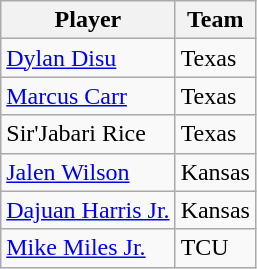<table class="wikitable">
<tr>
<th>Player</th>
<th>Team</th>
</tr>
<tr>
<td><a href='#'>Dylan Disu</a></td>
<td>Texas</td>
</tr>
<tr>
<td><a href='#'>Marcus Carr</a></td>
<td>Texas</td>
</tr>
<tr>
<td>Sir'Jabari Rice</td>
<td>Texas</td>
</tr>
<tr>
<td><a href='#'>Jalen Wilson</a></td>
<td>Kansas</td>
</tr>
<tr>
<td><a href='#'>Dajuan Harris Jr.</a></td>
<td>Kansas</td>
</tr>
<tr>
<td><a href='#'>Mike Miles Jr.</a></td>
<td>TCU</td>
</tr>
</table>
